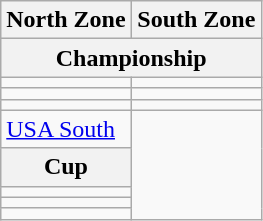<table class="wikitable">
<tr>
<th width=50%>North Zone</th>
<th width=50%>South Zone</th>
</tr>
<tr>
<th colspan=2>Championship</th>
</tr>
<tr>
<td></td>
<td></td>
</tr>
<tr>
<td></td>
<td></td>
</tr>
<tr>
<td></td>
<td></td>
</tr>
<tr>
<td> <a href='#'>USA South</a></td>
</tr>
<tr>
<th>Cup</th>
</tr>
<tr>
<td></td>
</tr>
<tr>
<td></td>
</tr>
<tr>
<td></td>
</tr>
</table>
